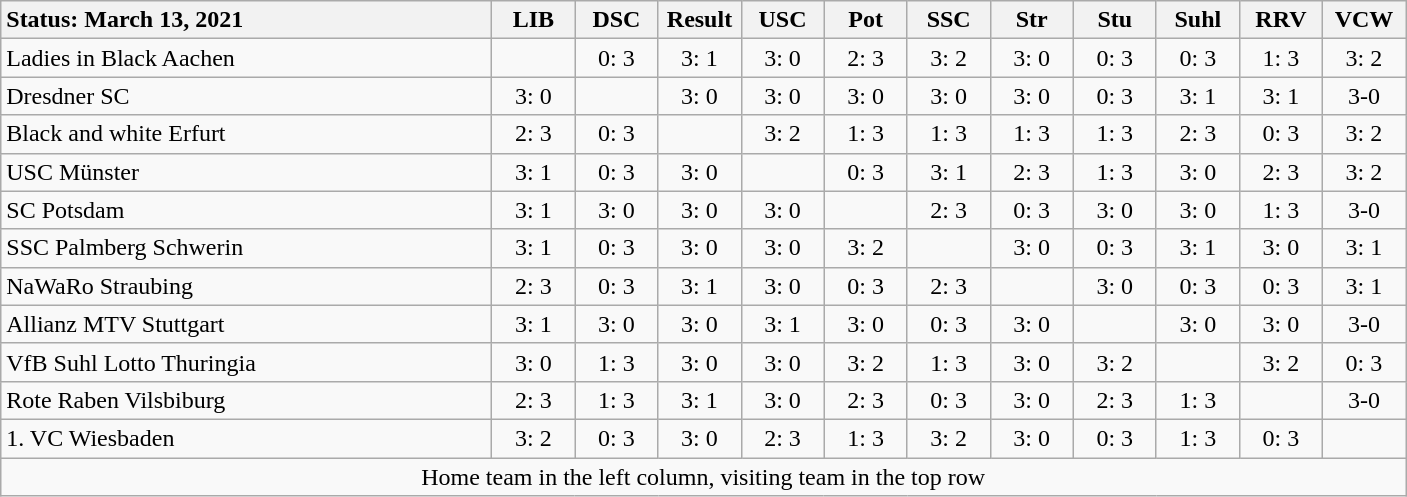<table class = "wikitable" style = "text-align: center;">
<tr>
<th style = "width: 20em; text-align: left; background: # CAFF70;">Status: March 13, 2021</th>
<th style = "width: 3em">LIB</th>
<th style = "width: 3em">DSC</th>
<th style = "width: 3em">Result</th>
<th style = "width: 3em">USC</th>
<th style = "width: 3em">Pot</th>
<th style = "width: 3em">SSC</th>
<th style = "width: 3em">Str</th>
<th style = "width: 3em">Stu</th>
<th style = "width: 3em">Suhl</th>
<th style = "width: 3em">RRV</th>
<th style = "width: 3em">VCW</th>
</tr>
<tr>
<td style = "text-align: left;">Ladies in Black Aachen</td>
<td class = "background color5"></td>
<td>0: 3</td>
<td>3: 1</td>
<td>3: 0</td>
<td>2: 3</td>
<td>3: 2</td>
<td>3: 0</td>
<td>0: 3</td>
<td>0: 3</td>
<td>1: 3</td>
<td>3: 2</td>
</tr>
<tr>
<td style = "text-align: left;">Dresdner SC</td>
<td>3: 0</td>
<td class = "background color5"></td>
<td>3: 0</td>
<td>3: 0</td>
<td>3: 0</td>
<td>3: 0</td>
<td>3: 0</td>
<td>0: 3</td>
<td>3: 1</td>
<td>3: 1</td>
<td>3-0</td>
</tr>
<tr>
<td style = "text-align: left;">Black and white Erfurt</td>
<td>2: 3</td>
<td>0: 3</td>
<td class = "background color5"></td>
<td>3: 2</td>
<td>1: 3</td>
<td>1: 3</td>
<td>1: 3</td>
<td>1: 3</td>
<td>2: 3</td>
<td>0: 3</td>
<td>3: 2</td>
</tr>
<tr>
<td style = "text-align: left;">USC Münster</td>
<td>3: 1</td>
<td>0: 3</td>
<td>3: 0</td>
<td class = "background color5"></td>
<td>0: 3</td>
<td>3: 1</td>
<td>2: 3</td>
<td>1: 3</td>
<td>3: 0</td>
<td>2: 3</td>
<td>3: 2</td>
</tr>
<tr>
<td style = "text-align: left;">SC Potsdam</td>
<td>3: 1</td>
<td>3: 0</td>
<td>3: 0</td>
<td>3: 0</td>
<td class = "background color5"></td>
<td>2: 3</td>
<td>0: 3</td>
<td>3: 0</td>
<td>3: 0</td>
<td>1: 3</td>
<td>3-0</td>
</tr>
<tr>
<td style = "text-align: left;">SSC Palmberg Schwerin</td>
<td>3: 1</td>
<td>0: 3</td>
<td>3: 0</td>
<td>3: 0</td>
<td>3: 2</td>
<td class = "background color5"></td>
<td>3: 0</td>
<td>0: 3</td>
<td>3: 1</td>
<td>3: 0</td>
<td>3: 1</td>
</tr>
<tr>
<td style = "text-align: left;">NaWaRo Straubing</td>
<td>2: 3</td>
<td>0: 3</td>
<td>3: 1</td>
<td>3: 0</td>
<td>0: 3</td>
<td>2: 3</td>
<td class = "background color5"></td>
<td>3: 0</td>
<td>0: 3</td>
<td>0: 3</td>
<td>3: 1</td>
</tr>
<tr>
<td style = "text-align: left;">Allianz MTV Stuttgart</td>
<td>3: 1</td>
<td>3: 0</td>
<td>3: 0</td>
<td>3: 1</td>
<td>3: 0</td>
<td>0: 3</td>
<td>3: 0</td>
<td class = "background color5"></td>
<td>3: 0</td>
<td>3: 0</td>
<td>3-0</td>
</tr>
<tr>
<td style = "text-align: left;">VfB Suhl Lotto Thuringia</td>
<td>3: 0</td>
<td>1: 3</td>
<td>3: 0</td>
<td>3: 0</td>
<td>3: 2</td>
<td>1: 3</td>
<td>3: 0</td>
<td>3: 2</td>
<td class = "background color5"></td>
<td>3: 2</td>
<td>0: 3</td>
</tr>
<tr>
<td style = "text-align: left;">Rote Raben Vilsbiburg</td>
<td>2: 3</td>
<td>1: 3</td>
<td>3: 1</td>
<td>3: 0</td>
<td>2: 3</td>
<td>0: 3</td>
<td>3: 0</td>
<td>2: 3</td>
<td>1: 3</td>
<td class = "background color5"></td>
<td>3-0</td>
</tr>
<tr>
<td style = "text-align: left;">1. VC Wiesbaden</td>
<td>3: 2</td>
<td>0: 3</td>
<td>3: 0</td>
<td>2: 3</td>
<td>1: 3</td>
<td>3: 2</td>
<td>3: 0</td>
<td>0: 3</td>
<td>1: 3</td>
<td>0: 3</td>
<td class = "background color5"></td>
</tr>
<tr>
<td colspan = "15">Home team in the left column, visiting team in the top row</td>
</tr>
</table>
